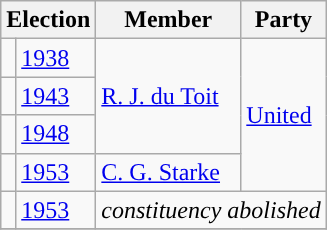<table class="wikitable">
<tr>
<th colspan="2">Election</th>
<th>Member</th>
<th>Party</th>
</tr>
<tr>
<td style="background-color: "></td>
<td><a href='#'>1938</a></td>
<td rowspan="3"><a href='#'>R. J. du Toit</a></td>
<td rowspan="4"><a href='#'>United</a></td>
</tr>
<tr>
<td style="background-color: "></td>
<td><a href='#'>1943</a></td>
</tr>
<tr>
<td style="background-color: "></td>
<td><a href='#'>1948</a></td>
</tr>
<tr>
<td style="background-color: "></td>
<td><a href='#'>1953</a></td>
<td><a href='#'>C. G. Starke</a></td>
</tr>
<tr>
<td style="background-color: "></td>
<td><a href='#'>1953</a></td>
<td colspan="2"><em>constituency abolished</em></td>
</tr>
<tr>
</tr>
</table>
